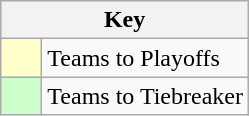<table class="wikitable" style="text-align: center;">
<tr>
<th colspan=2>Key</th>
</tr>
<tr>
<td style="background:#ffffcc; width:20px;"></td>
<td align=left>Teams to Playoffs</td>
</tr>
<tr>
<td style="background:#ccffcc; width:20px;"></td>
<td align=left>Teams to Tiebreaker</td>
</tr>
</table>
